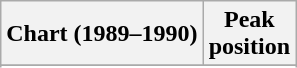<table class="wikitable sortable plainrowheaders" style="text-align:center">
<tr>
<th scope="col">Chart (1989–1990)</th>
<th scope="col">Peak<br>position</th>
</tr>
<tr>
</tr>
<tr>
</tr>
<tr>
</tr>
<tr>
</tr>
<tr>
</tr>
<tr>
</tr>
<tr>
</tr>
<tr>
</tr>
<tr>
</tr>
<tr>
</tr>
<tr>
</tr>
</table>
